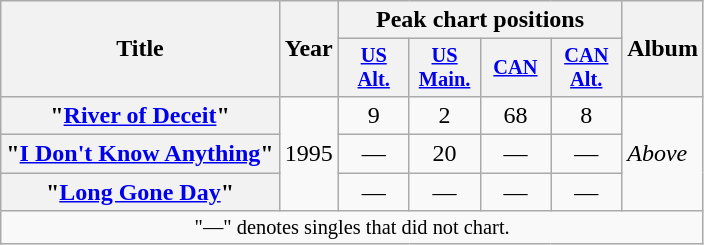<table class="wikitable plainrowheaders">
<tr>
<th rowspan="2">Title</th>
<th rowspan="2">Year</th>
<th colspan="4">Peak chart positions</th>
<th rowspan="2">Album</th>
</tr>
<tr>
<th style="width:3em;font-size:85%"><a href='#'>US Alt.</a><br></th>
<th style="width:3em;font-size:85%"><a href='#'>US Main.</a><br></th>
<th style="width:3em;font-size:85%"><a href='#'>CAN</a><br></th>
<th style="width:3em;font-size:85%"><a href='#'>CAN Alt.</a><br></th>
</tr>
<tr>
<th scope="row">"<a href='#'>River of Deceit</a>"</th>
<td rowspan="3">1995</td>
<td align="center">9</td>
<td align="center">2</td>
<td align="center">68</td>
<td align="center">8</td>
<td rowspan="3"><em>Above</em></td>
</tr>
<tr>
<th scope="row">"<a href='#'>I Don't Know Anything</a>"</th>
<td align="center">—</td>
<td align="center">20</td>
<td align="center">—</td>
<td align="center">—</td>
</tr>
<tr>
<th scope="row">"<a href='#'>Long Gone Day</a>"</th>
<td align="center">—</td>
<td align="center">—</td>
<td align="center">—</td>
<td align="center">—</td>
</tr>
<tr>
<td align="center" colspan="7" style="font-size: 85%">"—" denotes singles that did not chart.</td>
</tr>
</table>
